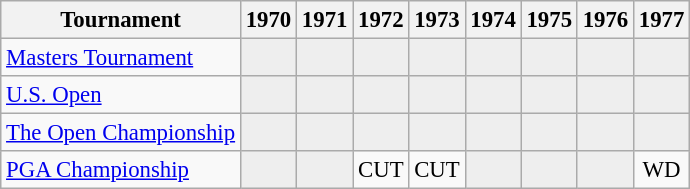<table class="wikitable" style="font-size:95%;text-align:center;">
<tr>
<th>Tournament</th>
<th>1970</th>
<th>1971</th>
<th>1972</th>
<th>1973</th>
<th>1974</th>
<th>1975</th>
<th>1976</th>
<th>1977</th>
</tr>
<tr>
<td align=left><a href='#'>Masters Tournament</a></td>
<td style="background:#eeeeee;"></td>
<td style="background:#eeeeee;"></td>
<td style="background:#eeeeee;"></td>
<td style="background:#eeeeee;"></td>
<td style="background:#eeeeee;"></td>
<td style="background:#eeeeee;"></td>
<td style="background:#eeeeee;"></td>
<td style="background:#eeeeee;"></td>
</tr>
<tr>
<td align=left><a href='#'>U.S. Open</a></td>
<td style="background:#eeeeee;"></td>
<td style="background:#eeeeee;"></td>
<td style="background:#eeeeee;"></td>
<td style="background:#eeeeee;"></td>
<td style="background:#eeeeee;"></td>
<td style="background:#eeeeee;"></td>
<td style="background:#eeeeee;"></td>
<td style="background:#eeeeee;"></td>
</tr>
<tr>
<td align=left><a href='#'>The Open Championship</a></td>
<td style="background:#eeeeee;"></td>
<td style="background:#eeeeee;"></td>
<td style="background:#eeeeee;"></td>
<td style="background:#eeeeee;"></td>
<td style="background:#eeeeee;"></td>
<td style="background:#eeeeee;"></td>
<td style="background:#eeeeee;"></td>
<td style="background:#eeeeee;"></td>
</tr>
<tr>
<td align=left><a href='#'>PGA Championship</a></td>
<td style="background:#eeeeee;"></td>
<td style="background:#eeeeee;"></td>
<td>CUT</td>
<td>CUT</td>
<td style="background:#eeeeee;"></td>
<td style="background:#eeeeee;"></td>
<td style="background:#eeeeee;"></td>
<td>WD</td>
</tr>
</table>
